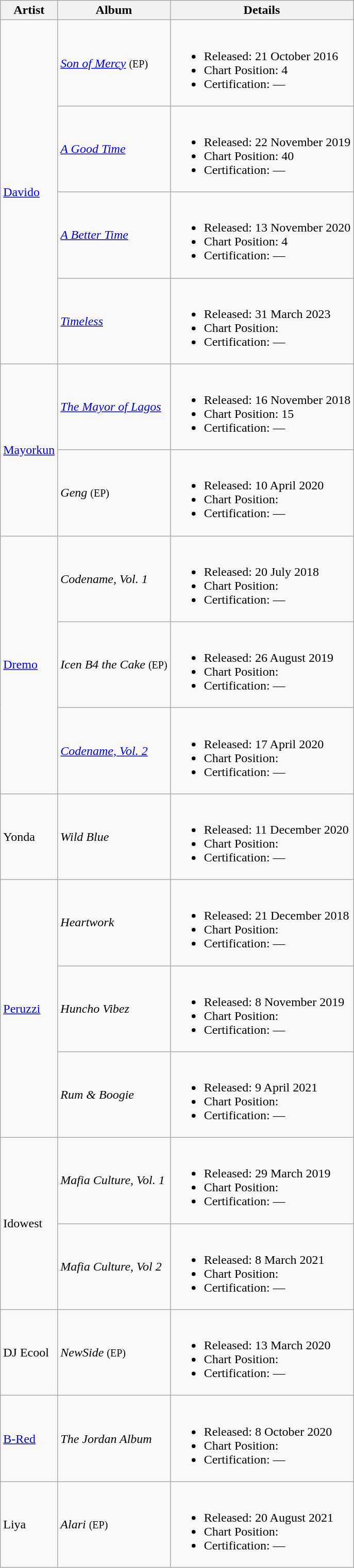<table class = "wikitable sortable">
<tr>
<th>Artist</th>
<th>Album</th>
<th>Details</th>
</tr>
<tr>
<td rowspan="4"><a href='#'>Davido</a></td>
<td><em><a href='#'>Son of Mercy</a></em> <small>(EP)</small></td>
<td><br><ul><li>Released: 21 October 2016</li><li>Chart Position: 4</li><li>Certification:  —</li></ul></td>
</tr>
<tr>
<td><em><a href='#'>A Good Time</a></em></td>
<td><br><ul><li>Released: 22 November 2019</li><li>Chart Position: 40</li><li>Certification:  —</li></ul></td>
</tr>
<tr>
<td><em><a href='#'>A Better Time</a></em></td>
<td><br><ul><li>Released: 13 November 2020</li><li>Chart Position: 4</li><li>Certification:  —</li></ul></td>
</tr>
<tr>
<td><em><a href='#'>Timeless</a></em></td>
<td><br><ul><li>Released: 31 March 2023</li><li>Chart Position:</li><li>Certification:  —</li></ul></td>
</tr>
<tr>
<td rowspan="2"><a href='#'>Mayorkun</a></td>
<td><em><a href='#'>The Mayor of Lagos</a></em></td>
<td><br><ul><li>Released: 16 November 2018</li><li>Chart Position: 15</li><li>Certification:  —</li></ul></td>
</tr>
<tr>
<td><em>Geng</em> <small>(EP)</small></td>
<td><br><ul><li>Released: 10 April 2020</li><li>Chart Position:</li><li>Certification:  —</li></ul></td>
</tr>
<tr>
<td rowspan="3"><a href='#'>Dremo</a></td>
<td><em>Codename, Vol. 1</em></td>
<td><br><ul><li>Released: 20 July 2018</li><li>Chart Position:</li><li>Certification:  —</li></ul></td>
</tr>
<tr>
<td><em>Icen B4 the Cake</em>  <small>(EP)</small></td>
<td><br><ul><li>Released: 26 August 2019</li><li>Chart Position:</li><li>Certification:  —</li></ul></td>
</tr>
<tr>
<td><em><a href='#'>Codename, Vol. 2</a></em></td>
<td><br><ul><li>Released: 17 April 2020</li><li>Chart Position:</li><li>Certification:  —</li></ul></td>
</tr>
<tr>
<td>Yonda</td>
<td><em>Wild Blue</em></td>
<td><br><ul><li>Released: 11 December 2020</li><li>Chart Position:</li><li>Certification:  —</li></ul></td>
</tr>
<tr>
<td rowspan="3"><a href='#'>Peruzzi</a></td>
<td><em>Heartwork</em></td>
<td><br><ul><li>Released: 21 December 2018</li><li>Chart Position:</li><li>Certification:  —</li></ul></td>
</tr>
<tr>
<td><em>Huncho Vibez</em></td>
<td><br><ul><li>Released:  8 November 2019</li><li>Chart Position:</li><li>Certification:  —</li></ul></td>
</tr>
<tr>
<td><em>Rum & Boogie</em></td>
<td><br><ul><li>Released: 9 April 2021</li><li>Chart Position:</li><li>Certification:  —</li></ul></td>
</tr>
<tr>
<td rowspan="2">Idowest</td>
<td><em>Mafia Culture, Vol. 1</em></td>
<td><br><ul><li>Released: 29 March 2019</li><li>Chart Position:</li><li>Certification:  —</li></ul></td>
</tr>
<tr>
<td><em>Mafia Culture, Vol 2</em></td>
<td><br><ul><li>Released: 8 March 2021</li><li>Chart Position:</li><li>Certification:  —</li></ul></td>
</tr>
<tr>
<td>DJ Ecool</td>
<td><em>NewSide</em> <small>(EP)</small></td>
<td><br><ul><li>Released: 13 March 2020</li><li>Chart Position:</li><li>Certification:  —</li></ul></td>
</tr>
<tr>
<td><a href='#'>B-Red</a></td>
<td><em>The Jordan Album</em></td>
<td><br><ul><li>Released: 8 October 2020</li><li>Chart Position:</li><li>Certification:  —</li></ul></td>
</tr>
<tr>
<td>Liya</td>
<td><em>Alari</em>  <small>(EP)</small></td>
<td><br><ul><li>Released: 20 August 2021</li><li>Chart Position:</li><li>Certification:  —</li></ul></td>
</tr>
</table>
